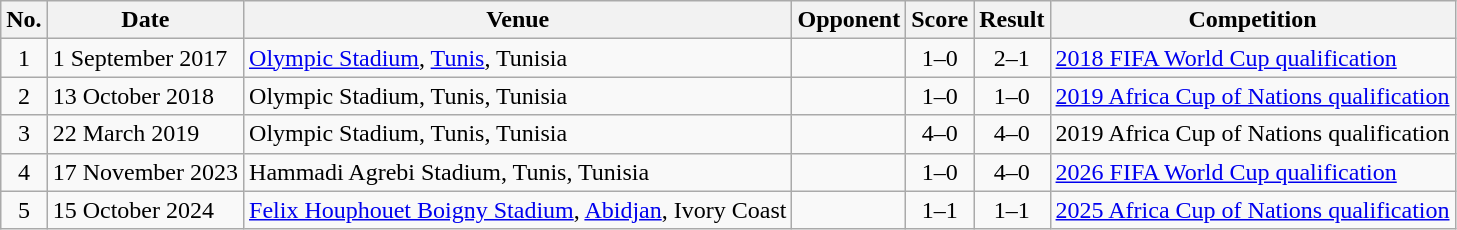<table class="wikitable sortable">
<tr>
<th scope="col">No.</th>
<th scope="col">Date</th>
<th scope="col">Venue</th>
<th scope="col">Opponent</th>
<th scope="col">Score</th>
<th scope="col">Result</th>
<th scope="col">Competition</th>
</tr>
<tr>
<td style="text-align:center">1</td>
<td>1 September 2017</td>
<td><a href='#'>Olympic Stadium</a>, <a href='#'>Tunis</a>, Tunisia</td>
<td></td>
<td style="text-align:center">1–0</td>
<td style="text-align:center">2–1</td>
<td><a href='#'>2018 FIFA World Cup qualification</a></td>
</tr>
<tr>
<td style="text-align:center">2</td>
<td>13 October 2018</td>
<td>Olympic Stadium, Tunis, Tunisia</td>
<td></td>
<td style="text-align:center">1–0</td>
<td style="text-align:center">1–0</td>
<td><a href='#'>2019 Africa Cup of Nations qualification</a></td>
</tr>
<tr>
<td style="text-align:center">3</td>
<td>22 March 2019</td>
<td>Olympic Stadium, Tunis, Tunisia</td>
<td></td>
<td style="text-align:center">4–0</td>
<td style="text-align:center">4–0</td>
<td>2019 Africa Cup of Nations qualification</td>
</tr>
<tr>
<td style="text-align:center">4</td>
<td>17 November 2023</td>
<td>Hammadi Agrebi Stadium, Tunis, Tunisia</td>
<td></td>
<td style="text-align:center">1–0</td>
<td style="text-align:center">4–0</td>
<td><a href='#'>2026 FIFA World Cup qualification</a></td>
</tr>
<tr>
<td style="text-align:center">5</td>
<td>15 October 2024</td>
<td><a href='#'>Felix Houphouet Boigny Stadium</a>, <a href='#'>Abidjan</a>, Ivory Coast</td>
<td></td>
<td style="text-align:center">1–1</td>
<td style="text-align:center">1–1</td>
<td><a href='#'>2025 Africa Cup of Nations qualification</a></td>
</tr>
</table>
